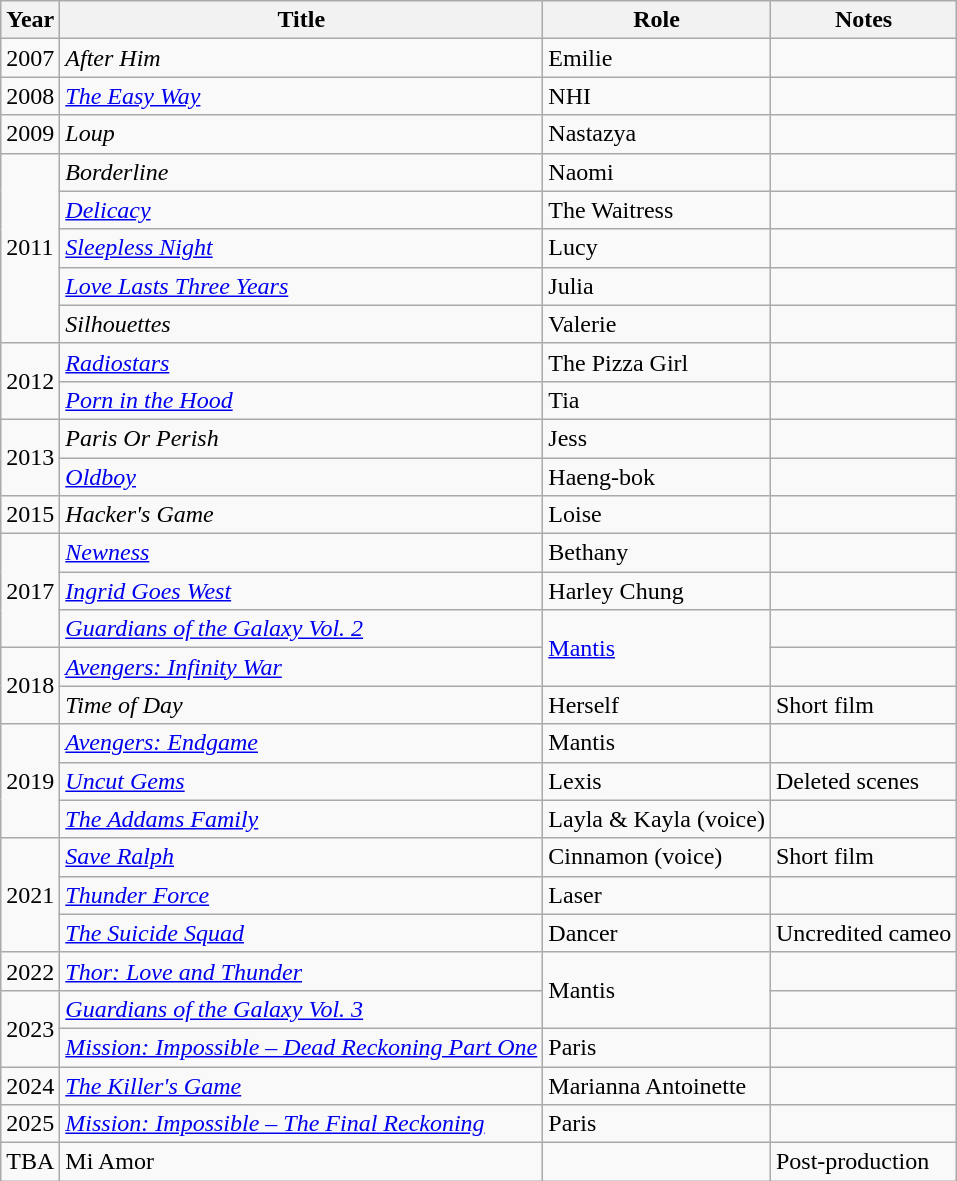<table class="wikitable sortable">
<tr>
<th>Year</th>
<th>Title</th>
<th>Role</th>
<th class="unsortable">Notes</th>
</tr>
<tr>
<td>2007</td>
<td><em>After Him</em></td>
<td>Emilie</td>
<td></td>
</tr>
<tr>
<td>2008</td>
<td data-sort-value="Easy Way, The"><em><a href='#'>The Easy Way</a></em></td>
<td>NHI</td>
<td></td>
</tr>
<tr>
<td>2009</td>
<td><em>Loup</em></td>
<td>Nastazya</td>
<td></td>
</tr>
<tr>
<td rowspan=5>2011</td>
<td><em>Borderline</em></td>
<td>Naomi</td>
<td></td>
</tr>
<tr>
<td><em><a href='#'>Delicacy</a></em></td>
<td>The Waitress</td>
<td></td>
</tr>
<tr>
<td><em><a href='#'>Sleepless Night</a></em></td>
<td>Lucy</td>
<td></td>
</tr>
<tr>
<td><em><a href='#'>Love Lasts Three Years</a></em></td>
<td>Julia</td>
<td></td>
</tr>
<tr>
<td><em>Silhouettes</em></td>
<td>Valerie</td>
<td></td>
</tr>
<tr>
<td rowspan=2>2012</td>
<td><em><a href='#'>Radiostars</a></em></td>
<td>The Pizza Girl</td>
<td></td>
</tr>
<tr>
<td><em><a href='#'>Porn in the Hood</a></em></td>
<td>Tia</td>
<td></td>
</tr>
<tr>
<td rowspan=2>2013</td>
<td><em>Paris Or Perish</em></td>
<td>Jess</td>
<td></td>
</tr>
<tr>
<td><em><a href='#'>Oldboy</a></em></td>
<td>Haeng-bok</td>
<td></td>
</tr>
<tr>
<td>2015</td>
<td><em>Hacker's Game</em></td>
<td>Loise</td>
<td></td>
</tr>
<tr>
<td rowspan=3>2017</td>
<td><em><a href='#'>Newness</a></em></td>
<td>Bethany</td>
<td></td>
</tr>
<tr>
<td><em><a href='#'>Ingrid Goes West</a></em></td>
<td>Harley Chung</td>
<td></td>
</tr>
<tr>
<td><em><a href='#'>Guardians of the Galaxy Vol. 2</a></em></td>
<td rowspan="2"><a href='#'>Mantis</a></td>
<td></td>
</tr>
<tr>
<td rowspan=2>2018</td>
<td><em><a href='#'>Avengers: Infinity War</a></em></td>
<td></td>
</tr>
<tr>
<td><em>Time of Day</em></td>
<td>Herself</td>
<td>Short film</td>
</tr>
<tr>
<td rowspan=3>2019</td>
<td><em><a href='#'>Avengers: Endgame</a></em></td>
<td>Mantis</td>
<td></td>
</tr>
<tr>
<td><em><a href='#'>Uncut Gems</a></em></td>
<td>Lexis</td>
<td>Deleted scenes</td>
</tr>
<tr>
<td data-sort-value="Addams Family, The"><em><a href='#'>The Addams Family</a></em></td>
<td>Layla & Kayla (voice)</td>
<td></td>
</tr>
<tr>
<td rowspan="3">2021</td>
<td><em><a href='#'>Save Ralph</a></em></td>
<td>Cinnamon (voice)</td>
<td>Short film </td>
</tr>
<tr>
<td><em><a href='#'>Thunder Force</a></em></td>
<td>Laser</td>
<td></td>
</tr>
<tr>
<td data-sort-value="Suicide Squad, The"><em><a href='#'>The Suicide Squad</a></em></td>
<td>Dancer</td>
<td>Uncredited cameo</td>
</tr>
<tr>
<td>2022</td>
<td><em><a href='#'>Thor: Love and Thunder</a></em></td>
<td rowspan="2">Mantis</td>
<td></td>
</tr>
<tr>
<td rowspan="2">2023</td>
<td><em><a href='#'>Guardians of the Galaxy Vol. 3</a></em></td>
<td></td>
</tr>
<tr>
<td><em><a href='#'>Mission: Impossible – Dead Reckoning Part One</a></em></td>
<td>Paris</td>
<td></td>
</tr>
<tr>
<td>2024</td>
<td data-sort-value="Killer's Game, The"><em><a href='#'>The Killer's Game</a></em></td>
<td>Marianna Antoinette</td>
<td></td>
</tr>
<tr>
<td>2025</td>
<td><a href='#'><em>Mission: Impossible – The Final Reckoning</em></a></td>
<td>Paris</td>
<td></td>
</tr>
<tr>
<td>TBA</td>
<td>Mi Amor</td>
<td></td>
<td>Post-production</td>
</tr>
</table>
